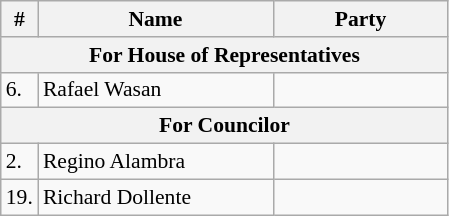<table class="wikitable" style="font-size:90%">
<tr>
<th>#</th>
<th width=150px>Name</th>
<th colspan=2 width=110px>Party</th>
</tr>
<tr>
<th colspan=5>For House of Representatives</th>
</tr>
<tr>
<td>6.</td>
<td>Rafael Wasan</td>
<td></td>
</tr>
<tr>
<th colspan="5">For Councilor</th>
</tr>
<tr>
<td>2.</td>
<td>Regino Alambra</td>
<td></td>
</tr>
<tr>
<td>19.</td>
<td>Richard Dollente</td>
<td></td>
</tr>
</table>
